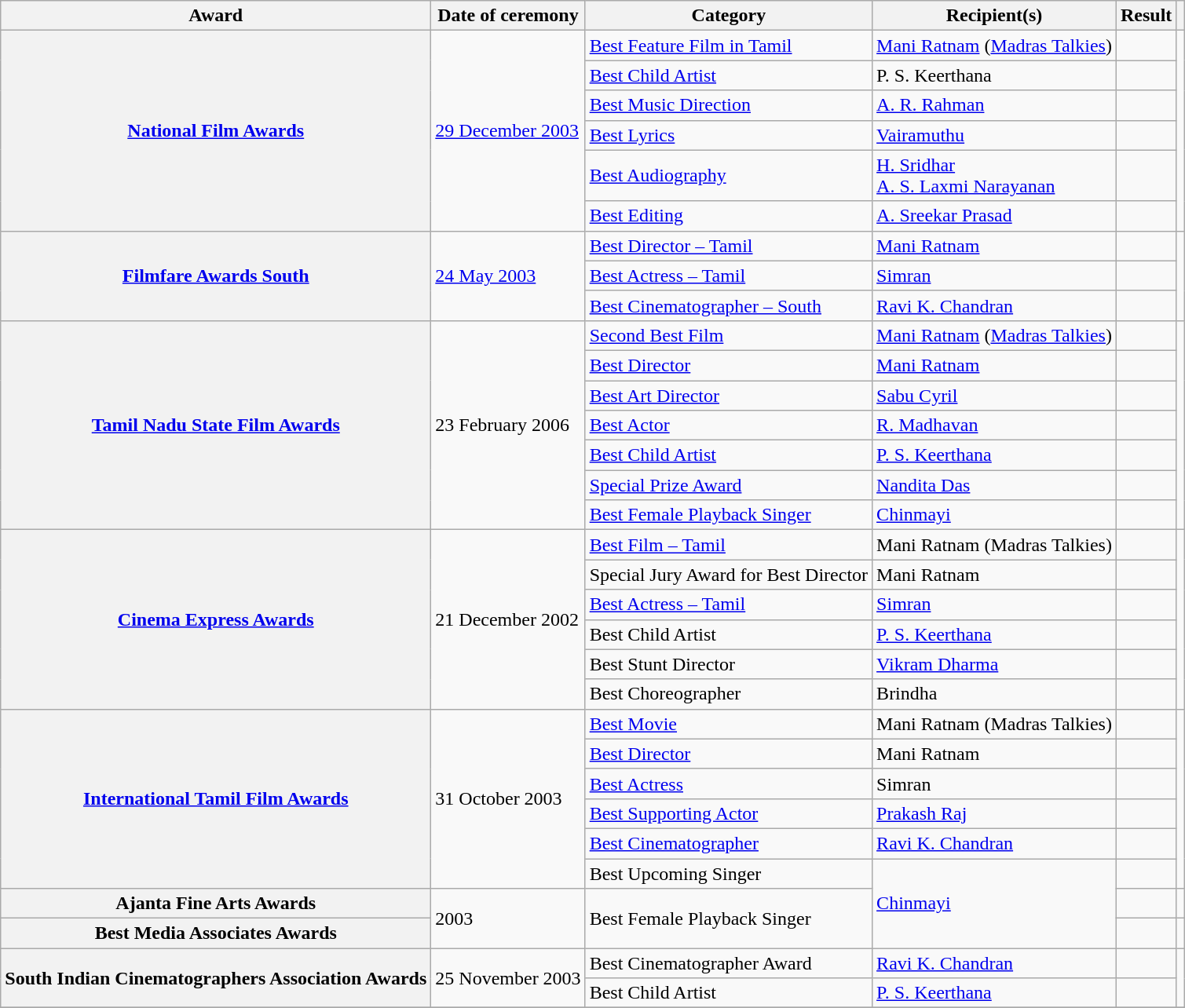<table class="wikitable plainrowheaders sortable">
<tr>
<th scope="col">Award</th>
<th scope="col">Date of ceremony</th>
<th scope="col">Category</th>
<th scope="col">Recipient(s)</th>
<th scope="col" class="unsortable">Result</th>
<th scope="col" class="unsortable"></th>
</tr>
<tr>
<th scope="row" rowspan="6"><a href='#'>National Film Awards</a></th>
<td rowspan="6"><a href='#'>29 December 2003</a></td>
<td><a href='#'>Best Feature Film in Tamil</a></td>
<td><a href='#'>Mani Ratnam</a> (<a href='#'>Madras Talkies</a>)</td>
<td></td>
<td rowspan="6"></td>
</tr>
<tr>
<td><a href='#'>Best Child Artist</a></td>
<td>P. S. Keerthana</td>
<td></td>
</tr>
<tr>
<td><a href='#'>Best Music Direction</a></td>
<td><a href='#'>A. R. Rahman</a></td>
<td></td>
</tr>
<tr>
<td><a href='#'>Best Lyrics</a></td>
<td><a href='#'>Vairamuthu</a></td>
<td></td>
</tr>
<tr>
<td><a href='#'>Best Audiography</a></td>
<td><a href='#'>H. Sridhar</a><br><a href='#'>A. S. Laxmi Narayanan</a></td>
<td></td>
</tr>
<tr>
<td><a href='#'>Best Editing</a></td>
<td><a href='#'>A. Sreekar Prasad</a></td>
<td></td>
</tr>
<tr>
<th scope="row" rowspan="3"><a href='#'>Filmfare Awards South</a></th>
<td rowspan="3"><a href='#'>24 May 2003</a></td>
<td><a href='#'>Best Director – Tamil</a></td>
<td><a href='#'>Mani Ratnam</a></td>
<td></td>
<td rowspan="3"></td>
</tr>
<tr>
<td><a href='#'>Best Actress – Tamil</a></td>
<td><a href='#'>Simran</a></td>
<td></td>
</tr>
<tr>
<td><a href='#'>Best Cinematographer – South</a></td>
<td><a href='#'>Ravi K. Chandran</a></td>
<td></td>
</tr>
<tr>
<th scope="row" rowspan="7"><a href='#'>Tamil Nadu State Film Awards</a></th>
<td rowspan="7">23 February 2006</td>
<td><a href='#'>Second Best Film</a></td>
<td><a href='#'>Mani Ratnam</a> (<a href='#'>Madras Talkies</a>)</td>
<td></td>
<td rowspan="7"></td>
</tr>
<tr>
<td><a href='#'>Best Director</a></td>
<td><a href='#'>Mani Ratnam</a></td>
<td></td>
</tr>
<tr>
<td><a href='#'>Best Art Director</a></td>
<td><a href='#'>Sabu Cyril</a></td>
<td></td>
</tr>
<tr>
<td><a href='#'>Best Actor</a></td>
<td><a href='#'>R. Madhavan</a></td>
<td></td>
</tr>
<tr>
<td><a href='#'>Best Child Artist</a></td>
<td><a href='#'>P. S. Keerthana</a></td>
<td></td>
</tr>
<tr>
<td><a href='#'>Special Prize Award</a></td>
<td><a href='#'>Nandita Das</a></td>
<td></td>
</tr>
<tr>
<td><a href='#'>Best Female Playback Singer</a></td>
<td><a href='#'>Chinmayi</a></td>
<td></td>
</tr>
<tr>
<th scope="row" rowspan="6"><a href='#'>Cinema Express Awards</a></th>
<td rowspan="6">21 December 2002</td>
<td><a href='#'>Best Film – Tamil</a></td>
<td>Mani Ratnam (Madras Talkies)</td>
<td></td>
<td rowspan="6"></td>
</tr>
<tr>
<td>Special Jury Award for Best Director</td>
<td>Mani Ratnam</td>
<td></td>
</tr>
<tr>
<td><a href='#'>Best Actress – Tamil</a></td>
<td><a href='#'>Simran</a></td>
<td></td>
</tr>
<tr>
<td>Best Child Artist</td>
<td><a href='#'>P. S. Keerthana</a></td>
<td></td>
</tr>
<tr>
<td>Best Stunt Director</td>
<td><a href='#'>Vikram Dharma</a></td>
<td></td>
</tr>
<tr>
<td>Best Choreographer</td>
<td>Brindha</td>
<td></td>
</tr>
<tr>
<th scope="row" rowspan="6"><a href='#'>International Tamil Film Awards</a></th>
<td rowspan="6">31 October 2003</td>
<td><a href='#'>Best Movie</a></td>
<td>Mani Ratnam (Madras Talkies)</td>
<td></td>
<td rowspan="6"></td>
</tr>
<tr>
<td><a href='#'>Best Director</a></td>
<td>Mani Ratnam</td>
<td></td>
</tr>
<tr>
<td><a href='#'>Best Actress</a></td>
<td>Simran</td>
<td></td>
</tr>
<tr>
<td><a href='#'>Best Supporting Actor</a></td>
<td><a href='#'>Prakash Raj</a></td>
<td></td>
</tr>
<tr>
<td><a href='#'>Best Cinematographer</a></td>
<td><a href='#'>Ravi K. Chandran</a></td>
<td></td>
</tr>
<tr>
<td>Best Upcoming Singer</td>
<td rowspan="3"><a href='#'>Chinmayi</a></td>
<td></td>
</tr>
<tr>
<th scope="row">Ajanta Fine Arts Awards</th>
<td rowspan="2">2003</td>
<td rowspan="2">Best Female Playback Singer</td>
<td></td>
<td></td>
</tr>
<tr>
<th scope="row">Best Media Associates Awards</th>
<td></td>
<td></td>
</tr>
<tr>
<th scope="row" rowspan="2">South Indian Cinematographers Association Awards</th>
<td rowspan="2">25 November 2003</td>
<td>Best Cinematographer Award</td>
<td><a href='#'>Ravi K. Chandran</a></td>
<td></td>
<td rowspan="2"></td>
</tr>
<tr>
<td>Best Child Artist</td>
<td><a href='#'>P. S. Keerthana</a></td>
<td></td>
</tr>
<tr>
</tr>
</table>
